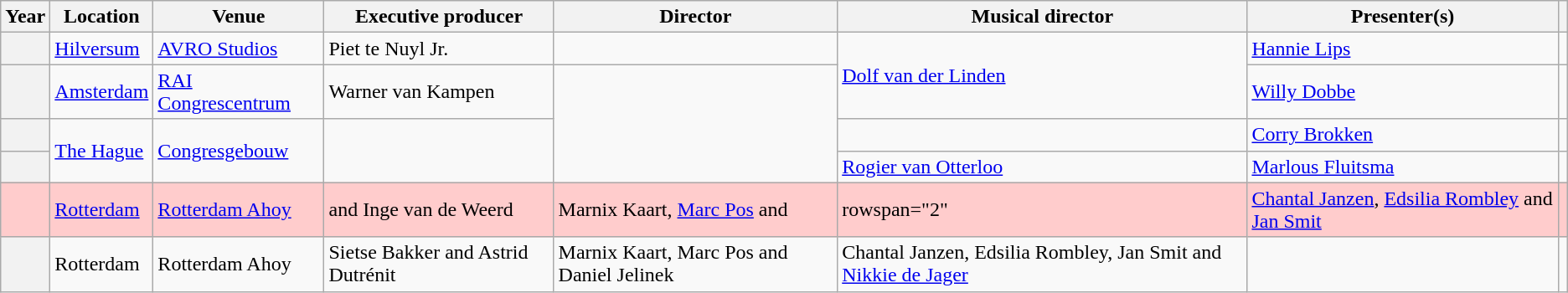<table class="wikitable plainrowheaders">
<tr>
<th scope="col">Year</th>
<th scope="col">Location</th>
<th scope="col">Venue</th>
<th scope="col">Executive producer</th>
<th scope="col">Director</th>
<th scope="col">Musical director</th>
<th scope="col">Presenter(s)</th>
<th scope="col"></th>
</tr>
<tr>
<th scope="row"></th>
<td><a href='#'>Hilversum</a></td>
<td><a href='#'>AVRO Studios</a></td>
<td>Piet te Nuyl Jr.</td>
<td></td>
<td rowspan="2"><a href='#'>Dolf van der Linden</a></td>
<td><a href='#'>Hannie Lips</a></td>
<td></td>
</tr>
<tr>
<th scope="row"></th>
<td><a href='#'>Amsterdam</a></td>
<td><a href='#'>RAI Congrescentrum</a></td>
<td>Warner van Kampen</td>
<td rowspan="3"></td>
<td><a href='#'>Willy Dobbe</a></td>
<td></td>
</tr>
<tr>
<th scope="row"></th>
<td rowspan="2"><a href='#'>The Hague</a></td>
<td rowspan="2"><a href='#'>Congresgebouw</a></td>
<td rowspan="2"></td>
<td></td>
<td><a href='#'>Corry Brokken</a></td>
<td></td>
</tr>
<tr>
<th scope="row"></th>
<td><a href='#'>Rogier van Otterloo</a></td>
<td><a href='#'>Marlous Fluitsma</a></td>
<td></td>
</tr>
<tr style="background:#FCC;">
<th scope="row" style="background:#FCC;"></th>
<td><a href='#'>Rotterdam</a></td>
<td><a href='#'>Rotterdam Ahoy</a></td>
<td> and Inge van de Weerd</td>
<td>Marnix Kaart, <a href='#'>Marc Pos</a> and </td>
<td>rowspan="2" </td>
<td><a href='#'>Chantal Janzen</a>, <a href='#'>Edsilia Rombley</a> and <a href='#'>Jan Smit</a></td>
<td></td>
</tr>
<tr>
<th scope="row"></th>
<td>Rotterdam</td>
<td>Rotterdam Ahoy</td>
<td>Sietse Bakker and Astrid Dutrénit</td>
<td>Marnix Kaart, Marc Pos and Daniel Jelinek</td>
<td>Chantal Janzen, Edsilia Rombley, Jan Smit and <a href='#'>Nikkie de Jager</a></td>
<td></td>
</tr>
</table>
